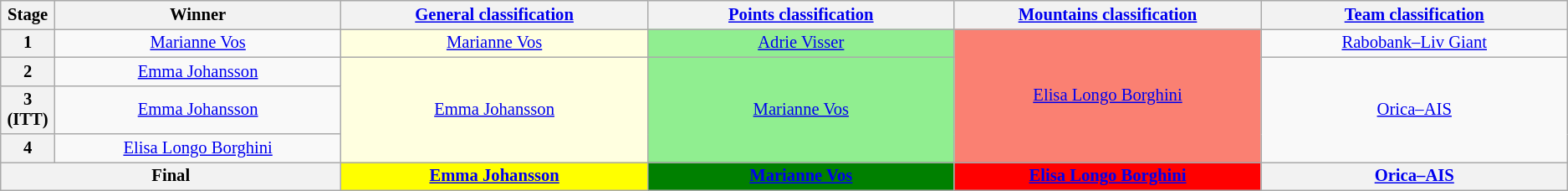<table class="wikitable" style="text-align: center; font-size:86%;">
<tr style="background-color: #efefef;">
<th width="1%">Stage</th>
<th width="14%">Winner</th>
<th width="15%"><a href='#'>General classification</a><br></th>
<th width="15%"><a href='#'>Points classification</a><br> </th>
<th width="15%"><a href='#'>Mountains classification</a><br></th>
<th width="15%"><a href='#'>Team classification</a><br></th>
</tr>
<tr>
<th>1</th>
<td><a href='#'>Marianne Vos</a></td>
<td style="background:lightyellow;"><a href='#'>Marianne Vos</a></td>
<td style="background:lightgreen;"><a href='#'>Adrie Visser</a></td>
<td style="background:salmon;" rowspan=4><a href='#'>Elisa Longo Borghini</a></td>
<td><a href='#'>Rabobank–Liv Giant</a></td>
</tr>
<tr>
<th>2</th>
<td><a href='#'>Emma Johansson</a></td>
<td style="background:lightyellow;" rowspan=3><a href='#'>Emma Johansson</a></td>
<td style="background:lightgreen;"  rowspan=3><a href='#'>Marianne Vos</a></td>
<td rowspan=3><a href='#'>Orica–AIS</a></td>
</tr>
<tr>
<th>3 (ITT)</th>
<td><a href='#'>Emma Johansson</a></td>
</tr>
<tr>
<th>4</th>
<td><a href='#'>Elisa Longo Borghini</a></td>
</tr>
<tr>
<th colspan=2><strong>Final</strong></th>
<th style="background:yellow;"><a href='#'>Emma Johansson</a></th>
<th style="background:green;"><a href='#'>Marianne Vos</a></th>
<th style="background:red;"><a href='#'>Elisa Longo Borghini</a></th>
<th style="background:;"><a href='#'>Orica–AIS</a></th>
</tr>
</table>
